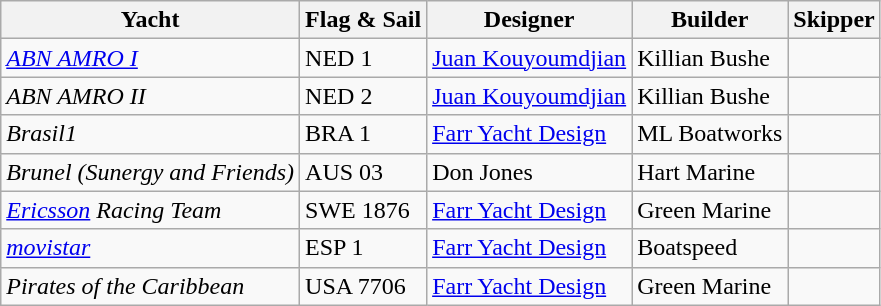<table class=wikitable>
<tr>
<th>Yacht</th>
<th>Flag & Sail</th>
<th>Designer</th>
<th>Builder</th>
<th>Skipper</th>
</tr>
<tr>
<td><em><a href='#'>ABN AMRO I</a></em></td>
<td> NED 1</td>
<td><a href='#'>Juan Kouyoumdjian</a></td>
<td>Killian Bushe</td>
<td></td>
</tr>
<tr>
<td><em>ABN AMRO II</em></td>
<td> NED 2</td>
<td><a href='#'>Juan Kouyoumdjian</a></td>
<td>Killian Bushe</td>
<td></td>
</tr>
<tr>
<td><em>Brasil1</em></td>
<td> BRA 1</td>
<td><a href='#'>Farr Yacht Design</a></td>
<td>ML Boatworks</td>
<td></td>
</tr>
<tr>
<td><em>Brunel (Sunergy and Friends)</em></td>
<td> AUS 03</td>
<td>Don Jones</td>
<td>Hart Marine</td>
<td></td>
</tr>
<tr>
<td><em><a href='#'>Ericsson</a> Racing Team</em></td>
<td> SWE 1876</td>
<td><a href='#'>Farr Yacht Design</a></td>
<td>Green Marine</td>
<td><br></td>
</tr>
<tr>
<td><em><a href='#'>movistar</a></em></td>
<td> ESP 1</td>
<td><a href='#'>Farr Yacht Design</a></td>
<td>Boatspeed</td>
<td></td>
</tr>
<tr>
<td><em>Pirates of the Caribbean</em></td>
<td> USA 7706</td>
<td><a href='#'>Farr Yacht Design</a></td>
<td>Green Marine</td>
<td></td>
</tr>
</table>
